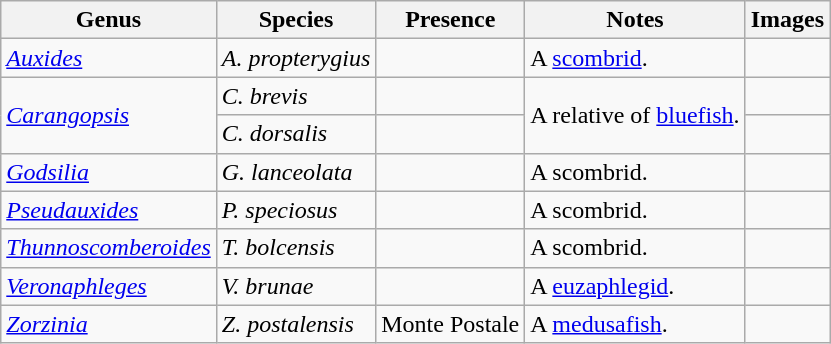<table class="wikitable" align="center">
<tr>
<th>Genus</th>
<th>Species</th>
<th>Presence</th>
<th>Notes</th>
<th>Images</th>
</tr>
<tr>
<td><em><a href='#'>Auxides</a></em></td>
<td><em>A. propterygius</em></td>
<td></td>
<td>A <a href='#'>scombrid</a>.</td>
<td></td>
</tr>
<tr>
<td rowspan="2"><em><a href='#'>Carangopsis</a></em></td>
<td><em>C. brevis</em></td>
<td></td>
<td rowspan="2">A relative of <a href='#'>bluefish</a>.</td>
<td></td>
</tr>
<tr>
<td><em>C. dorsalis</em></td>
<td></td>
<td></td>
</tr>
<tr>
<td><em><a href='#'>Godsilia</a></em></td>
<td><em>G. lanceolata</em></td>
<td></td>
<td>A scombrid.</td>
<td></td>
</tr>
<tr>
<td><em><a href='#'>Pseudauxides</a></em></td>
<td><em>P. speciosus</em></td>
<td></td>
<td>A scombrid.</td>
<td></td>
</tr>
<tr>
<td><em><a href='#'>Thunnoscomberoides</a></em></td>
<td><em>T. bolcensis</em></td>
<td></td>
<td>A scombrid.</td>
<td></td>
</tr>
<tr>
<td><em><a href='#'>Veronaphleges</a></em></td>
<td><em>V. brunae</em></td>
<td></td>
<td>A <a href='#'>euzaphlegid</a>.</td>
<td></td>
</tr>
<tr>
<td><em><a href='#'>Zorzinia</a></em></td>
<td><em>Z. postalensis</em></td>
<td>Monte Postale</td>
<td>A <a href='#'>medusafish</a>.</td>
<td></td>
</tr>
</table>
